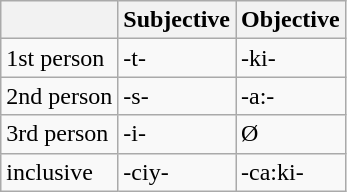<table class="wikitable">
<tr>
<th></th>
<th>Subjective</th>
<th>Objective</th>
</tr>
<tr>
<td>1st person</td>
<td>-t-</td>
<td>-ki-</td>
</tr>
<tr>
<td>2nd person</td>
<td>-s-</td>
<td>-a:-</td>
</tr>
<tr>
<td>3rd person</td>
<td>-i-</td>
<td>Ø</td>
</tr>
<tr>
<td>inclusive</td>
<td>-ciy-</td>
<td>-ca:ki-</td>
</tr>
</table>
